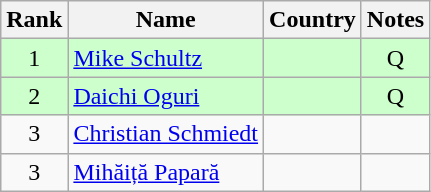<table class="wikitable" style="text-align:center;">
<tr>
<th>Rank</th>
<th>Name</th>
<th>Country</th>
<th>Notes</th>
</tr>
<tr bgcolor=ccffcc>
<td>1</td>
<td align=left><a href='#'>Mike Schultz</a></td>
<td align=left></td>
<td>Q</td>
</tr>
<tr bgcolor=ccffcc>
<td>2</td>
<td align=left><a href='#'>Daichi Oguri</a></td>
<td align=left></td>
<td>Q</td>
</tr>
<tr>
<td>3</td>
<td align=left><a href='#'>Christian Schmiedt</a></td>
<td align=left></td>
<td></td>
</tr>
<tr>
<td>3</td>
<td align=left><a href='#'>Mihăiță Papară</a></td>
<td align=left></td>
<td></td>
</tr>
</table>
